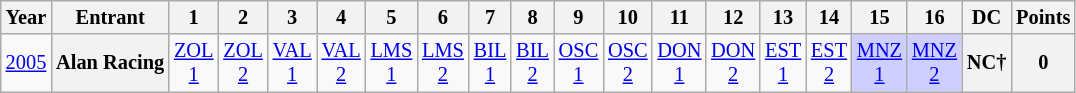<table class="wikitable" style="text-align:center; font-size:85%">
<tr>
<th>Year</th>
<th>Entrant</th>
<th>1</th>
<th>2</th>
<th>3</th>
<th>4</th>
<th>5</th>
<th>6</th>
<th>7</th>
<th>8</th>
<th>9</th>
<th>10</th>
<th>11</th>
<th>12</th>
<th>13</th>
<th>14</th>
<th>15</th>
<th>16</th>
<th>DC</th>
<th>Points</th>
</tr>
<tr>
<td><a href='#'>2005</a></td>
<th nowrap>Alan Racing</th>
<td style="background:#;"><a href='#'>ZOL<br>1</a><br></td>
<td style="background:#;"><a href='#'>ZOL<br>2</a><br></td>
<td style="background:#;"><a href='#'>VAL<br>1</a><br></td>
<td style="background:#;"><a href='#'>VAL<br>2</a><br></td>
<td style="background:#;"><a href='#'>LMS<br>1</a><br></td>
<td style="background:#;"><a href='#'>LMS<br>2</a><br></td>
<td style="background:#;"><a href='#'>BIL<br>1</a><br></td>
<td style="background:#;"><a href='#'>BIL<br>2</a><br></td>
<td style="background:#;"><a href='#'>OSC<br>1</a><br></td>
<td style="background:#;"><a href='#'>OSC<br>2</a><br></td>
<td style="background:#;"><a href='#'>DON<br>1</a><br></td>
<td style="background:#;"><a href='#'>DON<br>2</a><br></td>
<td style="background:#;"><a href='#'>EST<br>1</a><br></td>
<td style="background:#;"><a href='#'>EST<br>2</a><br></td>
<td style="background:#cfcfff;"><a href='#'>MNZ<br>1</a><br></td>
<td style="background:#cfcfff;"><a href='#'>MNZ<br>2</a><br></td>
<th>NC†</th>
<th>0</th>
</tr>
</table>
